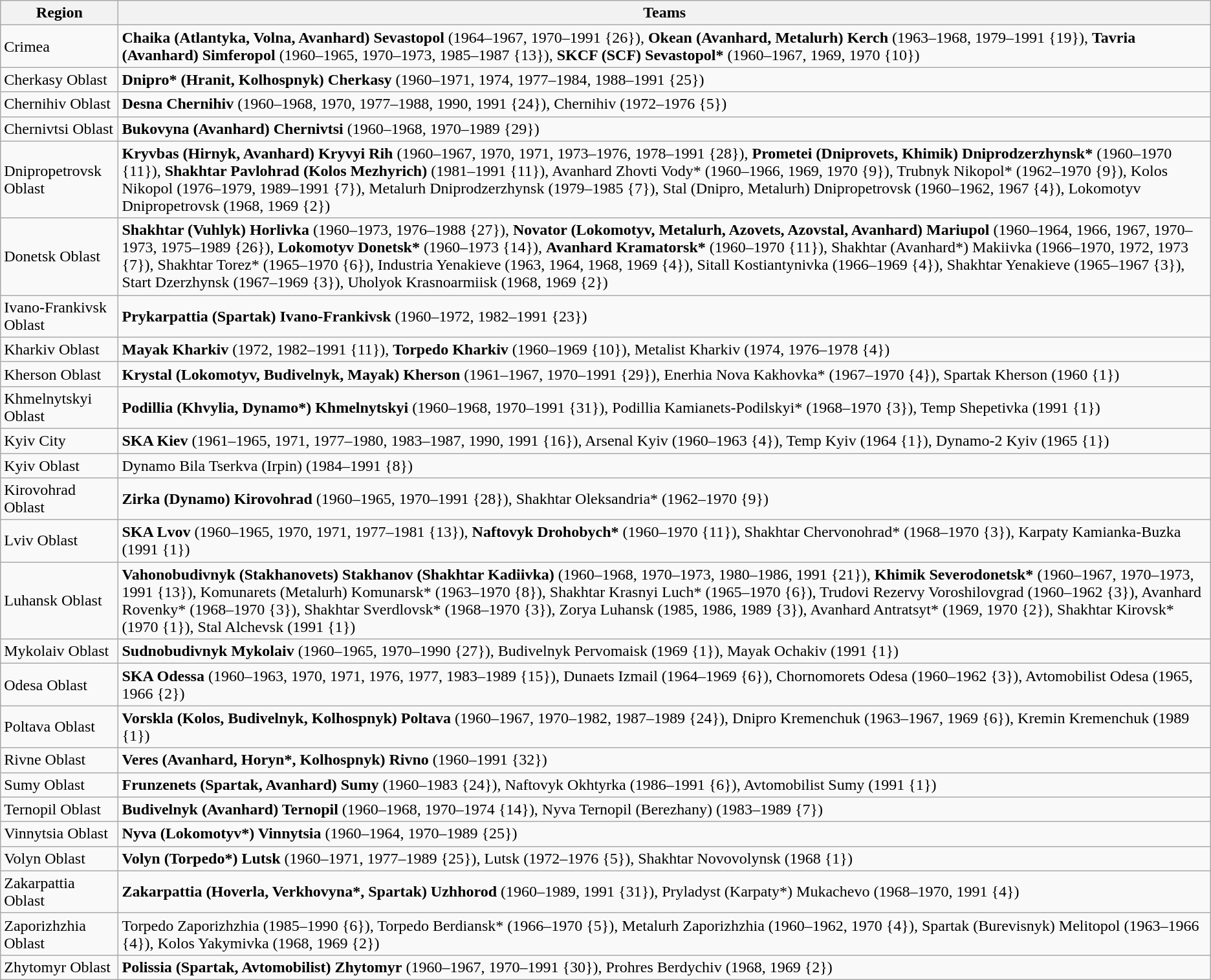<table class="wikitable mw-collapsible mw-collapsed">
<tr>
<th>Region</th>
<th>Teams</th>
</tr>
<tr>
<td>Crimea</td>
<td><strong>Chaika (Atlantyka, Volna, Avanhard) Sevastopol</strong> (1964–1967, 1970–1991 {26}), <strong>Okean (Avanhard, Metalurh) Kerch</strong> (1963–1968, 1979–1991 {19}), <strong>Tavria (Avanhard) Simferopol</strong> (1960–1965, 1970–1973, 1985–1987 {13}), <strong>SKCF (SCF) Sevastopol*</strong> (1960–1967, 1969, 1970 {10})</td>
</tr>
<tr>
<td>Cherkasy Oblast</td>
<td><strong>Dnipro* (Hranit, Kolhospnyk) Cherkasy</strong> (1960–1971, 1974, 1977–1984, 1988–1991 {25})</td>
</tr>
<tr>
<td>Chernihiv Oblast</td>
<td><strong>Desna Chernihiv</strong> (1960–1968, 1970, 1977–1988, 1990, 1991 {24}), Chernihiv (1972–1976 {5})</td>
</tr>
<tr>
<td>Chernivtsi Oblast</td>
<td><strong>Bukovyna (Avanhard) Chernivtsi</strong> (1960–1968, 1970–1989 {29})</td>
</tr>
<tr>
<td>Dnipropetrovsk Oblast</td>
<td><strong>Kryvbas (Hirnyk, Avanhard) Kryvyi Rih</strong> (1960–1967, 1970, 1971, 1973–1976, 1978–1991 {28}), <strong>Prometei (Dniprovets, Khimik) Dniprodzerzhynsk*</strong> (1960–1970 {11}), <strong>Shakhtar Pavlohrad (Kolos Mezhyrich)</strong> (1981–1991 {11}), Avanhard Zhovti Vody* (1960–1966, 1969, 1970 {9}), Trubnyk Nikopol* (1962–1970 {9}), Kolos Nikopol (1976–1979, 1989–1991 {7}), Metalurh Dniprodzerzhynsk (1979–1985 {7}), Stal (Dnipro, Metalurh) Dnipropetrovsk (1960–1962, 1967 {4}), Lokomotyv Dnipropetrovsk (1968, 1969 {2})</td>
</tr>
<tr>
<td>Donetsk Oblast</td>
<td><strong>Shakhtar (Vuhlyk) Horlivka</strong> (1960–1973, 1976–1988 {27}), <strong>Novator (Lokomotyv, Metalurh, Azovets, Azovstal, Avanhard) Mariupol</strong> (1960–1964, 1966, 1967, 1970–1973, 1975–1989 {26}), <strong>Lokomotyv Donetsk*</strong> (1960–1973 {14}), <strong>Avanhard Kramatorsk*</strong> (1960–1970 {11}), Shakhtar (Avanhard*) Makiivka (1966–1970, 1972, 1973 {7}), Shakhtar Torez* (1965–1970 {6}), Industria Yenakieve (1963, 1964, 1968, 1969 {4}), Sitall Kostiantynivka (1966–1969 {4}), Shakhtar Yenakieve (1965–1967 {3}), Start Dzerzhynsk (1967–1969 {3}), Uholyok Krasnoarmiisk (1968, 1969 {2})</td>
</tr>
<tr>
<td>Ivano-Frankivsk Oblast</td>
<td><strong>Prykarpattia (Spartak) Ivano-Frankivsk</strong> (1960–1972, 1982–1991 {23})</td>
</tr>
<tr>
<td>Kharkiv Oblast</td>
<td><strong>Mayak Kharkiv</strong> (1972, 1982–1991 {11}), <strong>Torpedo Kharkiv</strong> (1960–1969 {10}), Metalist Kharkiv (1974, 1976–1978 {4})</td>
</tr>
<tr>
<td>Kherson Oblast</td>
<td><strong>Krystal (Lokomotyv, Budivelnyk, Mayak) Kherson</strong> (1961–1967, 1970–1991 {29}), Enerhia Nova Kakhovka* (1967–1970 {4}), Spartak Kherson (1960 {1})</td>
</tr>
<tr>
<td>Khmelnytskyi Oblast</td>
<td><strong>Podillia (Khvylia, Dynamo*) Khmelnytskyi</strong> (1960–1968, 1970–1991 {31}), Podillia Kamianets-Podilskyi* (1968–1970 {3}), Temp Shepetivka (1991 {1})</td>
</tr>
<tr>
<td>Kyiv City</td>
<td><strong>SKA Kiev</strong> (1961–1965, 1971, 1977–1980, 1983–1987, 1990, 1991 {16}), Arsenal Kyiv (1960–1963 {4}), Temp Kyiv (1964 {1}), Dynamo-2 Kyiv (1965 {1})</td>
</tr>
<tr>
<td>Kyiv Oblast</td>
<td>Dynamo Bila Tserkva (Irpin) (1984–1991 {8})</td>
</tr>
<tr>
<td>Kirovohrad Oblast</td>
<td><strong>Zirka (Dynamo) Kirovohrad</strong> (1960–1965, 1970–1991 {28}), Shakhtar Oleksandria* (1962–1970 {9})</td>
</tr>
<tr>
<td>Lviv Oblast</td>
<td><strong>SKA Lvov</strong> (1960–1965, 1970, 1971, 1977–1981 {13}), <strong>Naftovyk Drohobych*</strong> (1960–1970 {11}), Shakhtar Chervonohrad* (1968–1970 {3}), Karpaty Kamianka-Buzka (1991 {1})</td>
</tr>
<tr>
<td>Luhansk Oblast</td>
<td><strong>Vahonobudivnyk (Stakhanovets) Stakhanov (Shakhtar Kadiivka)</strong> (1960–1968, 1970–1973, 1980–1986, 1991 {21}), <strong>Khimik Severodonetsk*</strong> (1960–1967, 1970–1973, 1991 {13}), Komunarets (Metalurh) Komunarsk* (1963–1970 {8}), Shakhtar Krasnyi Luch* (1965–1970 {6}), Trudovi Rezervy Voroshilovgrad (1960–1962 {3}), Avanhard Rovenky* (1968–1970 {3}), Shakhtar Sverdlovsk* (1968–1970 {3}), Zorya Luhansk (1985, 1986, 1989 {3}), Avanhard Antratsyt* (1969, 1970 {2}), Shakhtar Kirovsk* (1970 {1}), Stal Alchevsk (1991 {1})</td>
</tr>
<tr>
<td>Mykolaiv Oblast</td>
<td><strong>Sudnobudivnyk Mykolaiv</strong> (1960–1965, 1970–1990 {27}), Budivelnyk Pervomaisk (1969 {1}), Mayak Ochakiv (1991 {1})</td>
</tr>
<tr>
<td>Odesa Oblast</td>
<td><strong>SKA Odessa</strong> (1960–1963, 1970, 1971, 1976, 1977, 1983–1989 {15}), Dunaets Izmail (1964–1969 {6}), Chornomorets Odesa (1960–1962 {3}), Avtomobilist Odesa (1965, 1966 {2})</td>
</tr>
<tr>
<td>Poltava Oblast</td>
<td><strong>Vorskla (Kolos, Budivelnyk, Kolhospnyk) Poltava</strong> (1960–1967, 1970–1982, 1987–1989 {24}), Dnipro Kremenchuk (1963–1967, 1969 {6}), Kremin Kremenchuk (1989 {1})</td>
</tr>
<tr>
<td>Rivne Oblast</td>
<td><strong>Veres (Avanhard, Horyn*, Kolhospnyk) Rivno</strong> (1960–1991 {32})</td>
</tr>
<tr>
<td>Sumy Oblast</td>
<td><strong>Frunzenets (Spartak, Avanhard) Sumy</strong> (1960–1983 {24}), Naftovyk Okhtyrka (1986–1991 {6}), Avtomobilist Sumy (1991 {1})</td>
</tr>
<tr>
<td>Ternopil Oblast</td>
<td><strong>Budivelnyk (Avanhard) Ternopil</strong> (1960–1968, 1970–1974 {14}), Nyva Ternopil (Berezhany) (1983–1989 {7})</td>
</tr>
<tr>
<td>Vinnytsia Oblast</td>
<td><strong>Nyva (Lokomotyv*) Vinnytsia</strong> (1960–1964, 1970–1989 {25})</td>
</tr>
<tr>
<td>Volyn Oblast</td>
<td><strong>Volyn (Torpedo*) Lutsk</strong> (1960–1971, 1977–1989 {25}), Lutsk (1972–1976 {5}), Shakhtar Novovolynsk (1968 {1})</td>
</tr>
<tr>
<td>Zakarpattia Oblast</td>
<td><strong>Zakarpattia (Hoverla, Verkhovyna*, Spartak) Uzhhorod</strong> (1960–1989, 1991 {31}), Pryladyst (Karpaty*) Mukachevo (1968–1970, 1991 {4})</td>
</tr>
<tr>
<td>Zaporizhzhia Oblast</td>
<td>Torpedo Zaporizhzhia (1985–1990 {6}), Torpedo Berdiansk* (1966–1970 {5}), Metalurh Zaporizhzhia (1960–1962, 1970 {4}), Spartak (Burevisnyk) Melitopol (1963–1966 {4}), Kolos Yakymivka (1968, 1969 {2})</td>
</tr>
<tr>
<td>Zhytomyr Oblast</td>
<td><strong>Polissia (Spartak, Avtomobilist) Zhytomyr</strong> (1960–1967, 1970–1991 {30}), Prohres Berdychiv (1968, 1969 {2})</td>
</tr>
</table>
